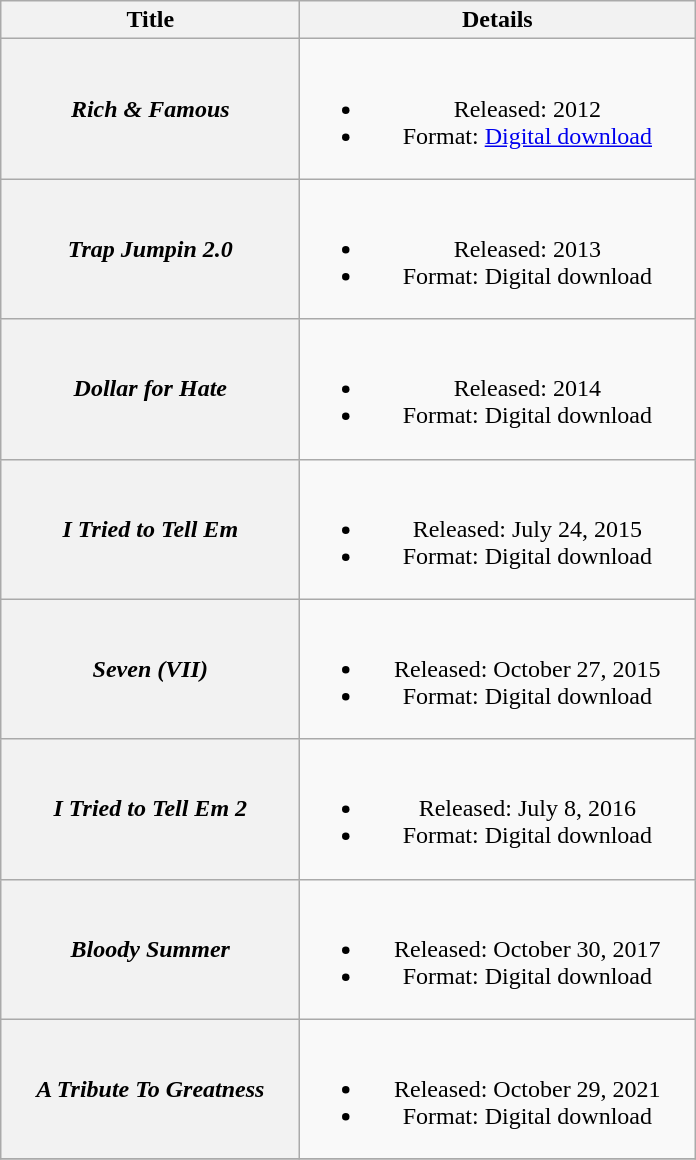<table class="wikitable plainrowheaders" style="text-align:center;">
<tr>
<th scope="col" style="width:12em;">Title</th>
<th scope="col" style="width:16em;">Details</th>
</tr>
<tr>
<th scope="row"><em>Rich & Famous</em></th>
<td><br><ul><li>Released: 2012</li><li>Format: <a href='#'>Digital download</a></li></ul></td>
</tr>
<tr>
<th scope="row"><em>Trap Jumpin 2.0</em></th>
<td><br><ul><li>Released: 2013</li><li>Format: Digital download</li></ul></td>
</tr>
<tr>
<th scope="row"><em>Dollar for Hate</em></th>
<td><br><ul><li>Released: 2014</li><li>Format: Digital download</li></ul></td>
</tr>
<tr>
<th scope="row"><em>I Tried to Tell Em</em></th>
<td><br><ul><li>Released: July 24, 2015</li><li>Format: Digital download</li></ul></td>
</tr>
<tr>
<th scope="row"><em>Seven (VII)</em></th>
<td><br><ul><li>Released: October 27, 2015</li><li>Format: Digital download</li></ul></td>
</tr>
<tr>
<th scope="row"><em>I Tried to Tell Em 2</em></th>
<td><br><ul><li>Released: July 8, 2016</li><li>Format: Digital download</li></ul></td>
</tr>
<tr>
<th scope="row"><em>Bloody Summer</em></th>
<td><br><ul><li>Released: October 30, 2017</li><li>Format: Digital download</li></ul></td>
</tr>
<tr>
<th scope="row"><em>A Tribute To Greatness</em></th>
<td><br><ul><li>Released: October 29, 2021</li><li>Format: Digital download</li></ul></td>
</tr>
<tr>
</tr>
</table>
